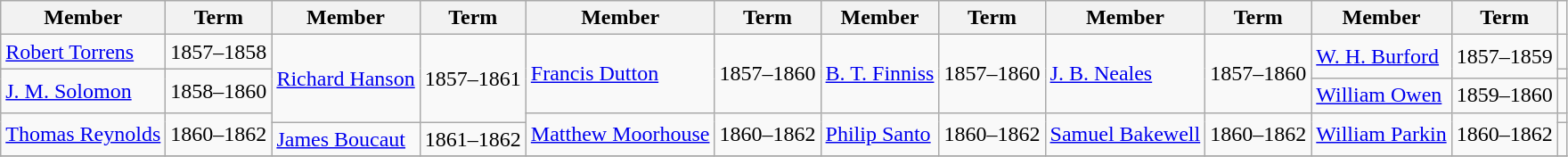<table class="wikitable">
<tr>
<th>Member</th>
<th>Term</th>
<th>Member</th>
<th>Term</th>
<th>Member</th>
<th>Term</th>
<th>Member</th>
<th>Term</th>
<th>Member</th>
<th>Term</th>
<th>Member</th>
<th>Term</th>
</tr>
<tr>
<td><a href='#'>Robert Torrens</a></td>
<td>1857–1858</td>
<td rowspan=4><a href='#'>Richard Hanson</a></td>
<td rowspan=4>1857–1861</td>
<td rowspan=3><a href='#'>Francis Dutton</a></td>
<td rowspan=3>1857–1860</td>
<td rowspan=3><a href='#'>B. T. Finniss</a></td>
<td rowspan=3>1857–1860</td>
<td rowspan=3><a href='#'>J. B. Neales</a></td>
<td rowspan=3>1857–1860</td>
<td rowspan=2><a href='#'>W. H. Burford</a></td>
<td rowspan=2>1857–1859</td>
<td></td>
</tr>
<tr>
<td rowspan=2><a href='#'>J. M. Solomon</a></td>
<td rowspan=2>1858–1860</td>
<td></td>
</tr>
<tr>
<td><a href='#'>William Owen</a></td>
<td>1859–1860</td>
<td></td>
</tr>
<tr>
<td rowspan=2><a href='#'>Thomas Reynolds</a></td>
<td rowspan=2>1860–1862</td>
<td rowspan=2><a href='#'>Matthew Moorhouse</a></td>
<td rowspan=2>1860–1862</td>
<td rowspan=2><a href='#'>Philip Santo</a></td>
<td rowspan=2>1860–1862</td>
<td rowspan=2><a href='#'>Samuel Bakewell</a></td>
<td rowspan=2>1860–1862</td>
<td rowspan=2><a href='#'>William Parkin</a></td>
<td rowspan=2>1860–1862</td>
<td></td>
</tr>
<tr>
<td><a href='#'>James Boucaut</a></td>
<td>1861–1862</td>
<td></td>
</tr>
<tr>
</tr>
</table>
